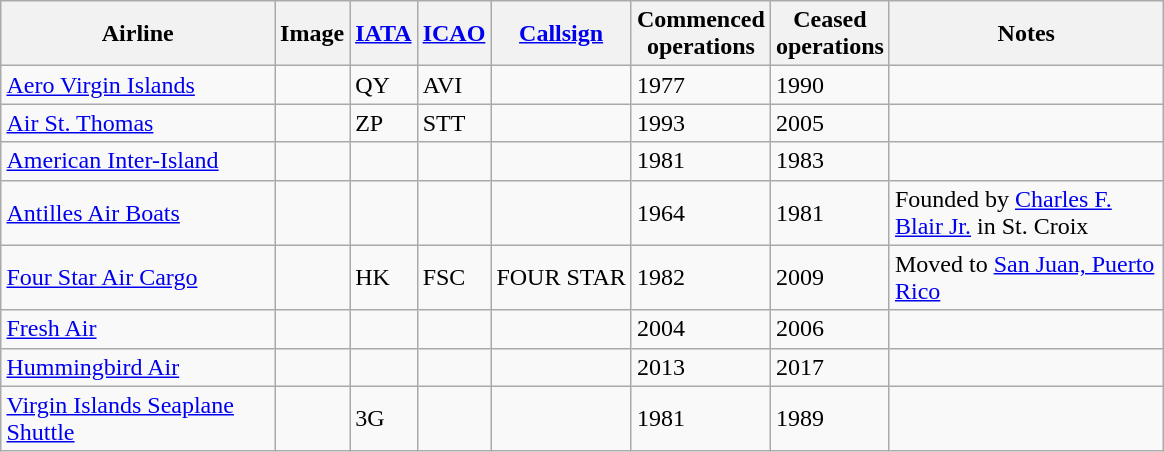<table class="wikitable sortable" style="border-collapse:collapse; margin:auto;" border="1" cellpadding="3">
<tr valign="middle">
<th style="width:175px;">Airline</th>
<th>Image</th>
<th><a href='#'>IATA</a></th>
<th><a href='#'>ICAO</a></th>
<th><a href='#'>Callsign</a></th>
<th>Commenced<br>operations</th>
<th>Ceased<br>operations</th>
<th style="width:175px;">Notes</th>
</tr>
<tr>
<td><a href='#'>Aero Virgin Islands</a></td>
<td></td>
<td>QY</td>
<td>AVI</td>
<td></td>
<td>1977</td>
<td>1990</td>
<td></td>
</tr>
<tr>
<td><a href='#'>Air St. Thomas</a></td>
<td></td>
<td>ZP</td>
<td>STT</td>
<td></td>
<td>1993</td>
<td>2005</td>
<td></td>
</tr>
<tr>
<td><a href='#'>American Inter-Island</a></td>
<td></td>
<td></td>
<td></td>
<td></td>
<td>1981</td>
<td>1983</td>
<td></td>
</tr>
<tr>
<td><a href='#'>Antilles Air Boats</a></td>
<td></td>
<td></td>
<td></td>
<td></td>
<td>1964</td>
<td>1981</td>
<td>Founded by <a href='#'>Charles F. Blair Jr.</a> in St. Croix</td>
</tr>
<tr>
<td><a href='#'>Four Star Air Cargo</a></td>
<td></td>
<td>HK</td>
<td>FSC</td>
<td>FOUR STAR</td>
<td>1982</td>
<td>2009</td>
<td>Moved to <a href='#'>San Juan, Puerto Rico</a></td>
</tr>
<tr>
<td><a href='#'>Fresh Air</a></td>
<td></td>
<td></td>
<td></td>
<td></td>
<td>2004</td>
<td>2006</td>
<td></td>
</tr>
<tr>
<td><a href='#'>Hummingbird Air</a></td>
<td></td>
<td></td>
<td></td>
<td></td>
<td>2013</td>
<td>2017</td>
<td></td>
</tr>
<tr>
<td><a href='#'>Virgin Islands Seaplane Shuttle</a></td>
<td></td>
<td>3G</td>
<td></td>
<td></td>
<td>1981</td>
<td>1989</td>
<td></td>
</tr>
</table>
